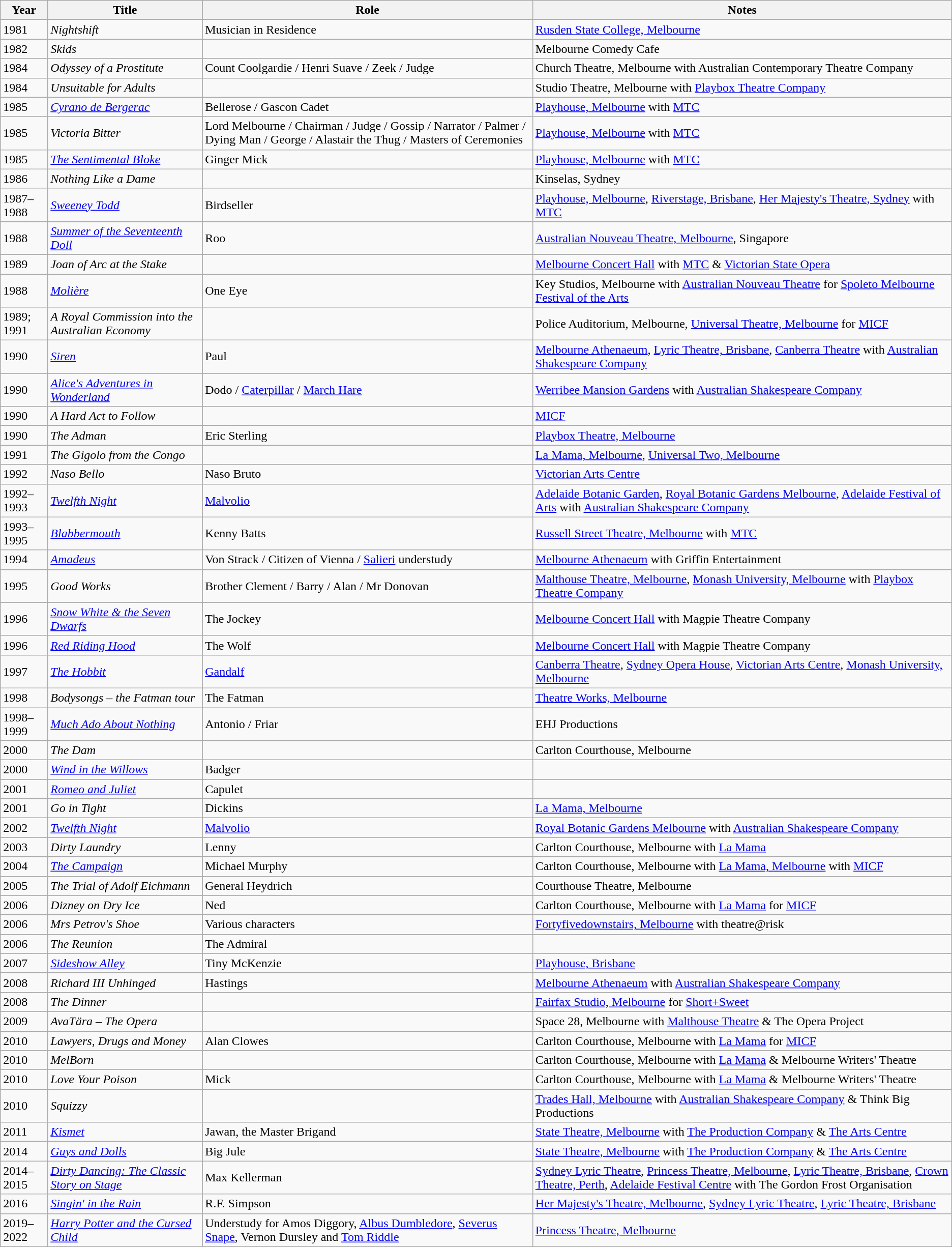<table class=wikitable>
<tr>
<th>Year</th>
<th>Title</th>
<th>Role</th>
<th>Notes</th>
</tr>
<tr>
<td>1981</td>
<td><em>Nightshift</em></td>
<td>Musician in Residence</td>
<td><a href='#'>Rusden State College, Melbourne</a></td>
</tr>
<tr>
<td>1982</td>
<td><em>Skids</em></td>
<td></td>
<td>Melbourne Comedy Cafe</td>
</tr>
<tr>
<td>1984</td>
<td><em>Odyssey of a Prostitute</em></td>
<td>Count Coolgardie / Henri Suave / Zeek / Judge</td>
<td>Church Theatre, Melbourne with Australian Contemporary Theatre Company</td>
</tr>
<tr>
<td>1984</td>
<td><em>Unsuitable for Adults</em></td>
<td></td>
<td>Studio Theatre, Melbourne with <a href='#'>Playbox Theatre Company</a></td>
</tr>
<tr>
<td>1985</td>
<td><em><a href='#'>Cyrano de Bergerac</a></em></td>
<td>Bellerose / Gascon Cadet</td>
<td><a href='#'>Playhouse, Melbourne</a> with <a href='#'>MTC</a></td>
</tr>
<tr>
<td>1985</td>
<td><em>Victoria Bitter</em></td>
<td>Lord Melbourne / Chairman / Judge / Gossip / Narrator / Palmer / Dying Man / George / Alastair the Thug / Masters of Ceremonies</td>
<td><a href='#'>Playhouse, Melbourne</a> with <a href='#'>MTC</a></td>
</tr>
<tr>
<td>1985</td>
<td><em><a href='#'>The Sentimental Bloke</a></em></td>
<td>Ginger Mick</td>
<td><a href='#'>Playhouse, Melbourne</a> with <a href='#'>MTC</a></td>
</tr>
<tr>
<td>1986</td>
<td><em>Nothing Like a Dame</em></td>
<td></td>
<td>Kinselas, Sydney</td>
</tr>
<tr>
<td>1987–1988</td>
<td><em><a href='#'>Sweeney Todd</a></em></td>
<td>Birdseller</td>
<td><a href='#'>Playhouse, Melbourne</a>, <a href='#'>Riverstage, Brisbane</a>, <a href='#'>Her Majesty's Theatre, Sydney</a> with <a href='#'>MTC</a></td>
</tr>
<tr>
<td>1988</td>
<td><em><a href='#'>Summer of the Seventeenth Doll</a></em></td>
<td>Roo</td>
<td><a href='#'>Australian Nouveau Theatre, Melbourne</a>, Singapore</td>
</tr>
<tr>
<td>1989</td>
<td><em>Joan of Arc at the Stake</em></td>
<td></td>
<td><a href='#'>Melbourne Concert Hall</a> with <a href='#'>MTC</a> & <a href='#'>Victorian State Opera</a></td>
</tr>
<tr>
<td>1988</td>
<td><em><a href='#'>Molière</a></em></td>
<td>One Eye</td>
<td>Key Studios, Melbourne with <a href='#'>Australian Nouveau Theatre</a> for <a href='#'>Spoleto Melbourne Festival of the Arts</a></td>
</tr>
<tr>
<td>1989; 1991</td>
<td><em>A Royal Commission into the Australian Economy</em></td>
<td></td>
<td>Police Auditorium, Melbourne, <a href='#'>Universal Theatre, Melbourne</a> for <a href='#'>MICF</a></td>
</tr>
<tr>
<td>1990</td>
<td><em><a href='#'>Siren</a></em></td>
<td>Paul</td>
<td><a href='#'>Melbourne Athenaeum</a>, <a href='#'>Lyric Theatre, Brisbane</a>, <a href='#'>Canberra Theatre</a> with <a href='#'>Australian Shakespeare Company</a></td>
</tr>
<tr>
<td>1990</td>
<td><em><a href='#'>Alice's Adventures in Wonderland</a></em></td>
<td>Dodo / <a href='#'>Caterpillar</a> / <a href='#'>March Hare</a></td>
<td><a href='#'>Werribee Mansion Gardens</a> with <a href='#'>Australian Shakespeare Company</a></td>
</tr>
<tr>
<td>1990</td>
<td><em>A Hard Act to Follow</em></td>
<td></td>
<td><a href='#'>MICF</a></td>
</tr>
<tr>
<td>1990</td>
<td><em>The Adman</em></td>
<td>Eric Sterling</td>
<td><a href='#'>Playbox Theatre, Melbourne</a></td>
</tr>
<tr>
<td>1991</td>
<td><em>The Gigolo from the Congo</em></td>
<td></td>
<td><a href='#'>La Mama, Melbourne</a>, <a href='#'>Universal Two, Melbourne</a></td>
</tr>
<tr>
<td>1992</td>
<td><em>Naso Bello</em></td>
<td>Naso Bruto</td>
<td><a href='#'>Victorian Arts Centre</a></td>
</tr>
<tr>
<td>1992–1993</td>
<td><em><a href='#'>Twelfth Night</a></em></td>
<td><a href='#'>Malvolio</a></td>
<td><a href='#'>Adelaide Botanic Garden</a>, <a href='#'>Royal Botanic Gardens Melbourne</a>, <a href='#'>Adelaide Festival of Arts</a> with <a href='#'>Australian Shakespeare Company</a></td>
</tr>
<tr>
<td>1993–1995</td>
<td><em><a href='#'>Blabbermouth</a></em></td>
<td>Kenny Batts</td>
<td><a href='#'>Russell Street Theatre, Melbourne</a> with  <a href='#'>MTC</a></td>
</tr>
<tr>
<td>1994</td>
<td><em><a href='#'>Amadeus</a></em></td>
<td>Von Strack / Citizen of Vienna / <a href='#'>Salieri</a> understudy</td>
<td><a href='#'>Melbourne Athenaeum</a> with Griffin Entertainment</td>
</tr>
<tr>
<td>1995</td>
<td><em>Good Works</em></td>
<td>Brother Clement / Barry / Alan / Mr Donovan</td>
<td><a href='#'>Malthouse Theatre, Melbourne</a>, <a href='#'>Monash University, Melbourne</a> with <a href='#'>Playbox Theatre Company</a></td>
</tr>
<tr>
<td>1996</td>
<td><em><a href='#'>Snow White & the Seven Dwarfs</a></em></td>
<td>The Jockey</td>
<td><a href='#'>Melbourne Concert Hall</a> with Magpie Theatre Company</td>
</tr>
<tr>
<td>1996</td>
<td><em><a href='#'>Red Riding Hood</a></em></td>
<td>The Wolf</td>
<td><a href='#'>Melbourne Concert Hall</a> with Magpie Theatre Company</td>
</tr>
<tr>
<td>1997</td>
<td><em><a href='#'>The Hobbit</a></em></td>
<td><a href='#'>Gandalf</a></td>
<td><a href='#'>Canberra Theatre</a>, <a href='#'>Sydney Opera House</a>, <a href='#'>Victorian Arts Centre</a>, <a href='#'>Monash University, Melbourne</a></td>
</tr>
<tr>
<td>1998</td>
<td><em>Bodysongs – the Fatman tour</em></td>
<td>The Fatman</td>
<td><a href='#'>Theatre Works, Melbourne</a></td>
</tr>
<tr>
<td>1998–1999</td>
<td><em><a href='#'>Much Ado About Nothing</a></em></td>
<td>Antonio / Friar</td>
<td>EHJ Productions</td>
</tr>
<tr>
<td>2000</td>
<td><em>The Dam</em></td>
<td></td>
<td>Carlton Courthouse, Melbourne</td>
</tr>
<tr>
<td>2000</td>
<td><em><a href='#'>Wind in the Willows</a></em></td>
<td>Badger</td>
<td></td>
</tr>
<tr>
<td>2001</td>
<td><em><a href='#'>Romeo and Juliet</a></em></td>
<td>Capulet</td>
<td></td>
</tr>
<tr>
<td>2001</td>
<td><em>Go in Tight</em></td>
<td>Dickins</td>
<td><a href='#'>La Mama, Melbourne</a></td>
</tr>
<tr>
<td>2002</td>
<td><em><a href='#'>Twelfth Night</a></em></td>
<td><a href='#'>Malvolio</a></td>
<td><a href='#'>Royal Botanic Gardens Melbourne</a> with <a href='#'>Australian Shakespeare Company</a></td>
</tr>
<tr>
<td>2003</td>
<td><em>Dirty Laundry</em></td>
<td>Lenny</td>
<td>Carlton Courthouse, Melbourne with <a href='#'>La Mama</a></td>
</tr>
<tr>
<td>2004</td>
<td><em><a href='#'>The Campaign</a></em></td>
<td>Michael Murphy</td>
<td>Carlton Courthouse, Melbourne with <a href='#'>La Mama, Melbourne</a> with <a href='#'>MICF</a></td>
</tr>
<tr>
<td>2005</td>
<td><em>The Trial of Adolf Eichmann</em></td>
<td>General Heydrich</td>
<td>Courthouse Theatre, Melbourne</td>
</tr>
<tr>
<td>2006</td>
<td><em>Dizney on Dry Ice</em></td>
<td>Ned</td>
<td>Carlton Courthouse, Melbourne with <a href='#'>La Mama</a> for <a href='#'>MICF</a></td>
</tr>
<tr>
<td>2006</td>
<td><em>Mrs Petrov's Shoe</em></td>
<td>Various characters</td>
<td><a href='#'>Fortyfivedownstairs, Melbourne</a> with theatre@risk</td>
</tr>
<tr>
<td>2006</td>
<td><em>The Reunion</em></td>
<td>The Admiral</td>
<td></td>
</tr>
<tr>
<td>2007</td>
<td><em><a href='#'>Sideshow Alley</a></em></td>
<td>Tiny McKenzie</td>
<td><a href='#'>Playhouse, Brisbane</a></td>
</tr>
<tr>
<td>2008</td>
<td><em>Richard III Unhinged</em></td>
<td>Hastings</td>
<td><a href='#'>Melbourne Athenaeum</a> with <a href='#'>Australian Shakespeare Company</a></td>
</tr>
<tr>
<td>2008</td>
<td><em>The Dinner</em></td>
<td></td>
<td><a href='#'>Fairfax Studio, Melbourne</a> for <a href='#'>Short+Sweet</a></td>
</tr>
<tr>
<td>2009</td>
<td><em>AvaTära – The Opera</em></td>
<td></td>
<td>Space 28, Melbourne with <a href='#'>Malthouse Theatre</a> & The Opera Project</td>
</tr>
<tr>
<td>2010</td>
<td><em>Lawyers, Drugs and Money</em></td>
<td>Alan Clowes</td>
<td>Carlton Courthouse, Melbourne with <a href='#'>La Mama</a> for <a href='#'>MICF</a></td>
</tr>
<tr>
<td>2010</td>
<td><em>MelBorn</em></td>
<td></td>
<td>Carlton Courthouse, Melbourne with <a href='#'>La Mama</a> & Melbourne Writers' Theatre</td>
</tr>
<tr>
<td>2010</td>
<td><em>Love Your Poison</em></td>
<td>Mick</td>
<td>Carlton Courthouse, Melbourne with <a href='#'>La Mama</a> & Melbourne Writers' Theatre</td>
</tr>
<tr>
<td>2010</td>
<td><em>Squizzy</em></td>
<td></td>
<td><a href='#'>Trades Hall, Melbourne</a> with <a href='#'>Australian Shakespeare Company</a> & Think Big Productions</td>
</tr>
<tr>
<td>2011</td>
<td><em><a href='#'>Kismet</a></em></td>
<td>Jawan, the Master Brigand</td>
<td><a href='#'>State Theatre, Melbourne</a> with <a href='#'>The Production Company</a> & <a href='#'>The Arts Centre</a></td>
</tr>
<tr>
<td>2014</td>
<td><em><a href='#'>Guys and Dolls</a></em></td>
<td>Big Jule</td>
<td><a href='#'>State Theatre, Melbourne</a> with <a href='#'>The Production Company</a> & <a href='#'>The Arts Centre</a></td>
</tr>
<tr>
<td>2014–2015</td>
<td><em><a href='#'>Dirty Dancing: The Classic Story on Stage</a></em></td>
<td>Max Kellerman</td>
<td><a href='#'>Sydney Lyric Theatre</a>, <a href='#'>Princess Theatre, Melbourne</a>, <a href='#'>Lyric Theatre, Brisbane</a>, <a href='#'>Crown Theatre, Perth</a>, <a href='#'>Adelaide Festival Centre</a> with The Gordon Frost Organisation</td>
</tr>
<tr>
<td>2016</td>
<td><em><a href='#'>Singin' in the Rain</a></em></td>
<td>R.F. Simpson</td>
<td><a href='#'>Her Majesty's Theatre, Melbourne</a>, <a href='#'>Sydney Lyric Theatre</a>, <a href='#'>Lyric Theatre, Brisbane</a></td>
</tr>
<tr>
<td>2019–2022</td>
<td><em><a href='#'>Harry Potter and the Cursed Child</a></em></td>
<td>Understudy for Amos Diggory, <a href='#'>Albus Dumbledore</a>, <a href='#'>Severus Snape</a>, Vernon Dursley and <a href='#'>Tom Riddle</a></td>
<td><a href='#'>Princess Theatre, Melbourne</a></td>
</tr>
</table>
